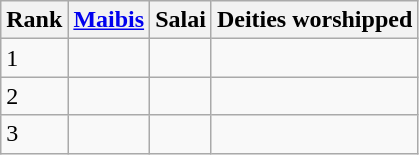<table class="wikitable">
<tr>
<th>Rank</th>
<th><a href='#'>Maibis</a></th>
<th>Salai</th>
<th>Deities worshipped</th>
</tr>
<tr>
<td>1</td>
<td></td>
<td></td>
<td></td>
</tr>
<tr>
<td>2</td>
<td></td>
<td></td>
<td></td>
</tr>
<tr>
<td>3</td>
<td></td>
<td></td>
<td></td>
</tr>
</table>
